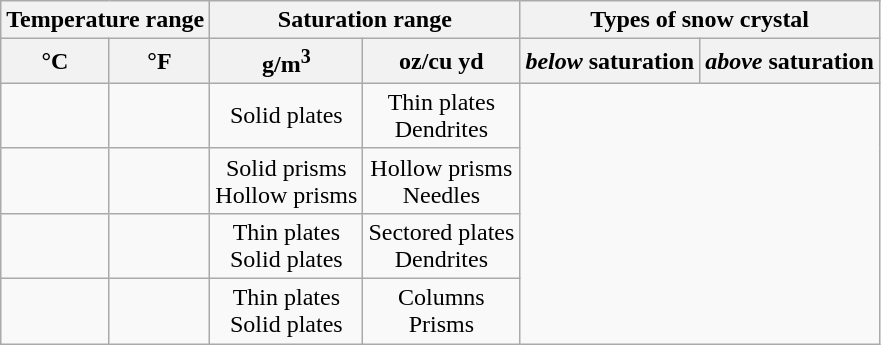<table class="wikitable">
<tr>
<th colspan=2>Temperature range</th>
<th colspan=2>Saturation range</th>
<th colspan=2>Types of snow crystal</th>
</tr>
<tr>
<th>°C</th>
<th>°F</th>
<th>g/m<sup>3</sup></th>
<th>oz/cu yd</th>
<th><em>below</em> saturation</th>
<th><em>above</em> saturation</th>
</tr>
<tr>
<td></td>
<td></td>
<td style="text-align:center;">Solid plates</td>
<td style="text-align:center;">Thin plates<br>Dendrites</td>
</tr>
<tr>
<td></td>
<td></td>
<td style="text-align:center;">Solid prisms<br>Hollow prisms</td>
<td style="text-align:center;">Hollow prisms<br>Needles</td>
</tr>
<tr>
<td></td>
<td></td>
<td style="text-align:center;">Thin plates<br>Solid plates</td>
<td style="text-align:center;">Sectored plates<br>Dendrites</td>
</tr>
<tr>
<td></td>
<td></td>
<td style="text-align:center;">Thin plates<br>Solid plates</td>
<td style="text-align:center;">Columns<br>Prisms</td>
</tr>
</table>
